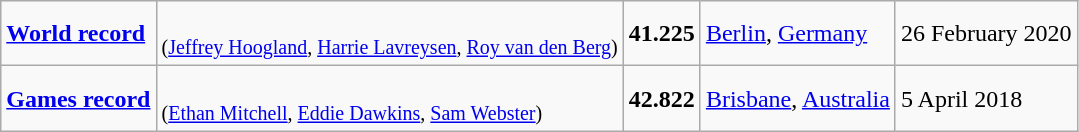<table class="wikitable">
<tr>
<td><a href='#'><strong>World record</strong></a></td>
<td><br><small>(<a href='#'>Jeffrey Hoogland</a>, <a href='#'>Harrie Lavreysen</a>, <a href='#'>Roy van den Berg</a>)</small></td>
<td><strong>41.225</strong></td>
<td><a href='#'>Berlin</a>, <a href='#'>Germany</a></td>
<td>26 February 2020</td>
</tr>
<tr>
<td><a href='#'><strong>Games record</strong></a></td>
<td><br><small>(<a href='#'>Ethan Mitchell</a>, <a href='#'>Eddie Dawkins</a>, <a href='#'>Sam Webster</a>)</small></td>
<td><strong>42.822</strong></td>
<td><a href='#'>Brisbane</a>, <a href='#'>Australia</a></td>
<td>5 April 2018</td>
</tr>
</table>
